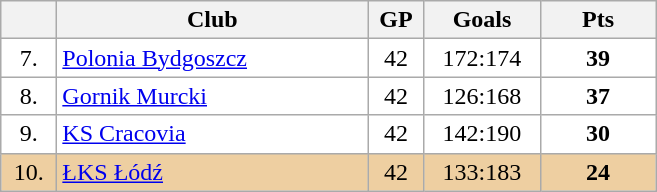<table class="wikitable">
<tr>
<th width="30"></th>
<th width="200">Club</th>
<th width="30">GP</th>
<th width="70">Goals</th>
<th width="70">Pts</th>
</tr>
<tr bgcolor="#FFFFFF" align="center">
<td>7.</td>
<td align="left"><a href='#'>Polonia Bydgoszcz</a></td>
<td>42</td>
<td>172:174</td>
<td><strong>39</strong></td>
</tr>
<tr bgcolor="#FFFFFF" align="center">
<td>8.</td>
<td align="left"><a href='#'>Gornik Murcki</a></td>
<td>42</td>
<td>126:168</td>
<td><strong>37</strong></td>
</tr>
<tr bgcolor="#FFFFFF" align="center">
<td>9.</td>
<td align="left"><a href='#'>KS Cracovia</a></td>
<td>42</td>
<td>142:190</td>
<td><strong>30</strong></td>
</tr>
<tr bgcolor="#EECFA1" align="center">
<td>10.</td>
<td align="left"><a href='#'>ŁKS Łódź</a></td>
<td>42</td>
<td>133:183</td>
<td><strong>24</strong></td>
</tr>
</table>
